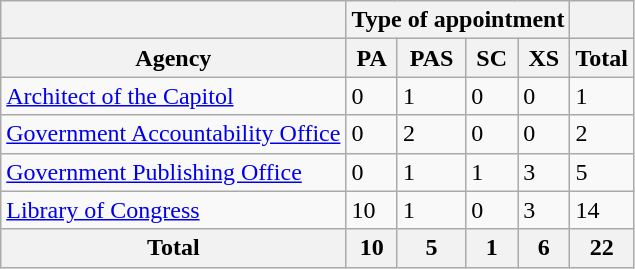<table class="wikitable sortable">
<tr>
<th></th>
<th colspan="4">Type of appointment</th>
<th></th>
</tr>
<tr>
<th>Agency</th>
<th>PA</th>
<th>PAS</th>
<th>SC</th>
<th>XS</th>
<th>Total</th>
</tr>
<tr>
<td><a href='#'>Architect of the Capitol</a></td>
<td>0</td>
<td>1</td>
<td>0</td>
<td>0</td>
<td>1</td>
</tr>
<tr>
<td><a href='#'>Government Accountability Office</a></td>
<td>0</td>
<td>2</td>
<td>0</td>
<td>0</td>
<td>2</td>
</tr>
<tr>
<td><a href='#'>Government Publishing Office</a></td>
<td>0</td>
<td>1</td>
<td>1</td>
<td>3</td>
<td>5</td>
</tr>
<tr>
<td><a href='#'>Library of Congress</a></td>
<td>10</td>
<td>1</td>
<td>0</td>
<td>3</td>
<td>14</td>
</tr>
<tr>
<th>Total</th>
<th>10</th>
<th>5</th>
<th>1</th>
<th>6</th>
<th>22</th>
</tr>
</table>
